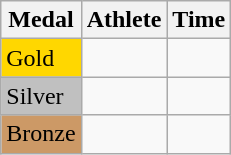<table class="wikitable">
<tr>
<th>Medal</th>
<th>Athlete</th>
<th>Time</th>
</tr>
<tr>
<td bgcolor="gold">Gold</td>
<td></td>
<td></td>
</tr>
<tr>
<td bgcolor="silver">Silver</td>
<td></td>
<td></td>
</tr>
<tr>
<td bgcolor="CC9966">Bronze</td>
<td></td>
<td></td>
</tr>
</table>
